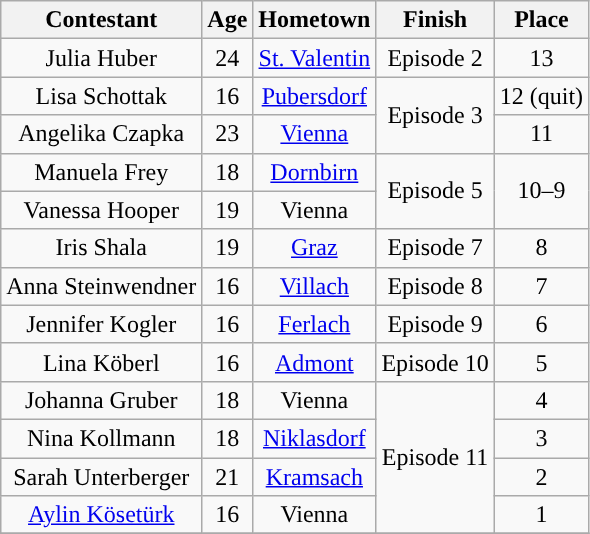<table class="wikitable sortable" style="text-align:center;">
<tr>
<th>Contestant</th>
<th>Age</th>
<th>Hometown</th>
<th>Finish</th>
<th>Place</th>
</tr>
<tr>
<td>Julia Huber</td>
<td>24</td>
<td><a href='#'>St. Valentin</a></td>
<td>Episode 2</td>
<td>13</td>
</tr>
<tr>
<td>Lisa Schottak</td>
<td>16</td>
<td><a href='#'>Pubersdorf</a></td>
<td rowspan="2">Episode 3</td>
<td>12 (quit)</td>
</tr>
<tr>
<td>Angelika Czapka</td>
<td>23</td>
<td><a href='#'>Vienna</a></td>
<td>11</td>
</tr>
<tr>
<td>Manuela Frey</td>
<td>18</td>
<td><a href='#'>Dornbirn</a></td>
<td rowspan="2">Episode 5</td>
<td rowspan="2">10–9</td>
</tr>
<tr>
<td>Vanessa Hooper</td>
<td>19</td>
<td>Vienna</td>
</tr>
<tr>
<td>Iris Shala</td>
<td>19</td>
<td><a href='#'>Graz</a></td>
<td>Episode 7</td>
<td>8</td>
</tr>
<tr>
<td>Anna Steinwendner</td>
<td>16</td>
<td><a href='#'>Villach</a></td>
<td>Episode 8</td>
<td>7</td>
</tr>
<tr>
<td>Jennifer Kogler</td>
<td>16</td>
<td><a href='#'>Ferlach</a></td>
<td>Episode 9</td>
<td>6</td>
</tr>
<tr>
<td>Lina Köberl</td>
<td>16</td>
<td><a href='#'>Admont</a></td>
<td>Episode 10</td>
<td>5</td>
</tr>
<tr>
<td>Johanna Gruber</td>
<td>18</td>
<td>Vienna</td>
<td rowspan="4">Episode 11</td>
<td>4</td>
</tr>
<tr>
<td>Nina Kollmann</td>
<td>18</td>
<td><a href='#'>Niklasdorf</a></td>
<td>3</td>
</tr>
<tr>
<td>Sarah Unterberger</td>
<td>21</td>
<td><a href='#'>Kramsach</a></td>
<td>2</td>
</tr>
<tr>
<td><a href='#'>Aylin Kösetürk</a></td>
<td>16</td>
<td>Vienna</td>
<td>1</td>
</tr>
<tr>
</tr>
</table>
